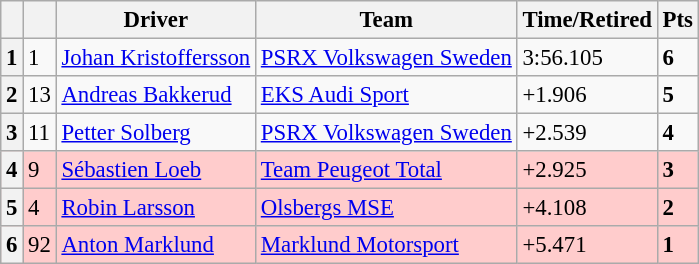<table class=wikitable style="font-size:95%">
<tr>
<th></th>
<th></th>
<th>Driver</th>
<th>Team</th>
<th>Time/Retired</th>
<th>Pts</th>
</tr>
<tr>
<th>1</th>
<td>1</td>
<td> <a href='#'>Johan Kristoffersson</a></td>
<td><a href='#'>PSRX Volkswagen Sweden</a></td>
<td>3:56.105</td>
<td><strong>6</strong></td>
</tr>
<tr>
<th>2</th>
<td>13</td>
<td> <a href='#'>Andreas Bakkerud</a></td>
<td><a href='#'>EKS Audi Sport</a></td>
<td>+1.906</td>
<td><strong>5</strong></td>
</tr>
<tr>
<th>3</th>
<td>11</td>
<td> <a href='#'>Petter Solberg</a></td>
<td><a href='#'>PSRX Volkswagen Sweden</a></td>
<td>+2.539</td>
<td><strong>4</strong></td>
</tr>
<tr style="background:#ffcccc;">
<th>4</th>
<td>9</td>
<td> <a href='#'>Sébastien Loeb</a></td>
<td><a href='#'>Team Peugeot Total</a></td>
<td>+2.925</td>
<td><strong>3</strong></td>
</tr>
<tr style="background:#ffcccc;">
<th>5</th>
<td>4</td>
<td> <a href='#'>Robin Larsson</a></td>
<td><a href='#'>Olsbergs MSE</a></td>
<td>+4.108</td>
<td><strong>2</strong></td>
</tr>
<tr style="background:#ffcccc;">
<th>6</th>
<td>92</td>
<td> <a href='#'>Anton Marklund</a></td>
<td><a href='#'>Marklund Motorsport</a></td>
<td>+5.471</td>
<td><strong>1</strong></td>
</tr>
</table>
